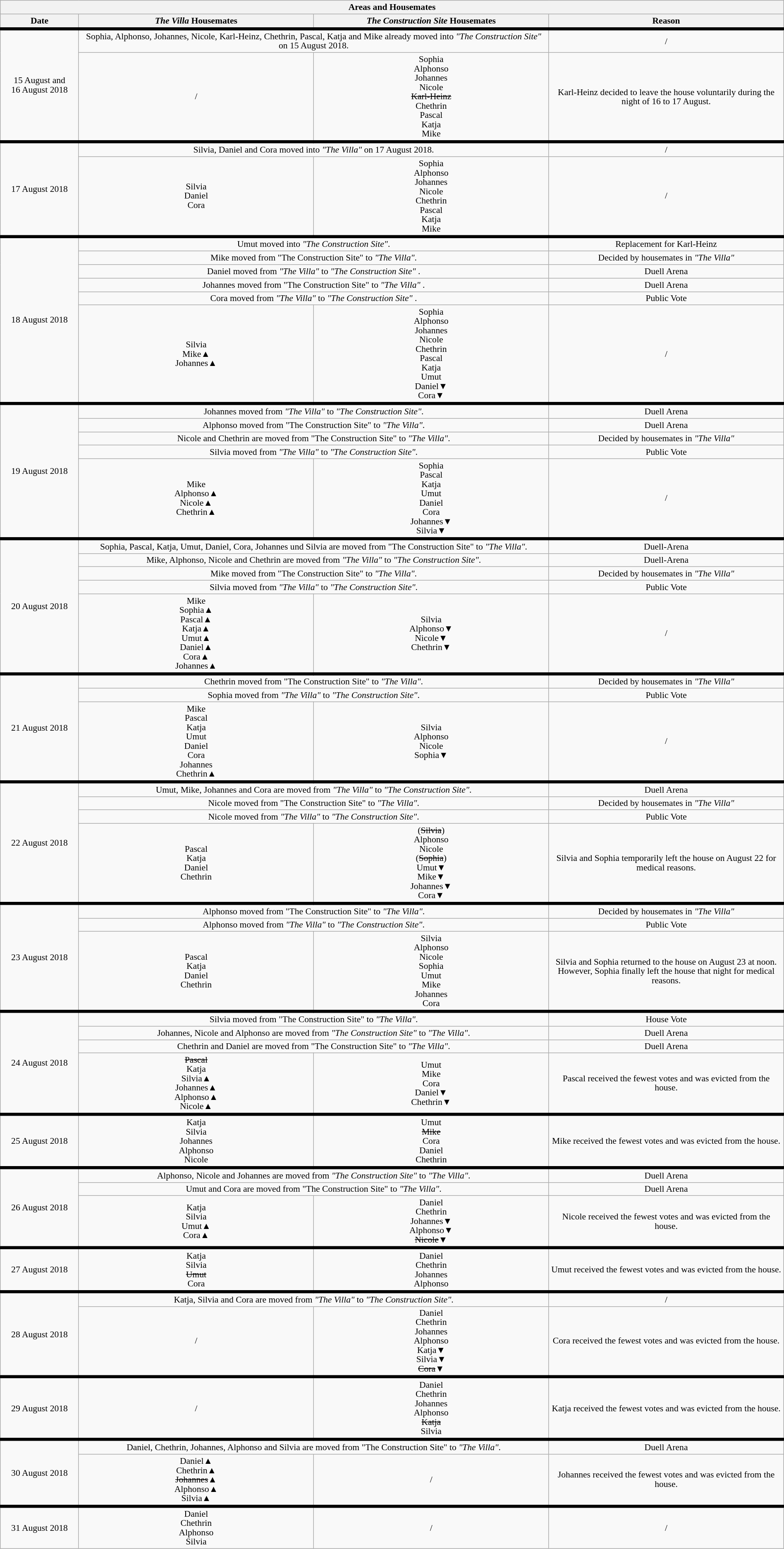<table class="wikitable" style="width:100%; text-align:center; line-height:15px; font-size:90%;">
<tr>
<th colspan="4">Areas and Housemates</th>
</tr>
<tr>
<th width="10%">Date</th>
<th width="30%"><em>The Villa</em> Housemates</th>
<th width="30%"><em>The Construction Site</em> Housemates</th>
<th width="30%">Reason</th>
</tr>
<tr style="border-top:5px solid #000000;">
<td rowspan="2">15 August and<br>16 August 2018</td>
<td colspan="2">Sophia, Alphonso, Johannes, Nicole, Karl-Heinz, Chethrin, Pascal, Katja and Mike already moved into <em>"The Construction Site"</em> on 15 August 2018.</td>
<td>/</td>
</tr>
<tr>
<td>/</td>
<td>Sophia<br>Alphonso<br>Johannes<br>Nicole<br><s>Karl-Heinz</s><br>Chethrin<br>Pascal<br>Katja<br>Mike</td>
<td>Karl-Heinz decided to leave the house voluntarily during the night of 16 to 17 August.</td>
</tr>
<tr style="border-top:5px solid #000000;">
<td rowspan="2">17 August 2018</td>
<td colspan="2">Silvia, Daniel and Cora moved into <em>"The Villa"</em> on 17 August 2018.</td>
<td>/</td>
</tr>
<tr>
<td>Silvia<br>Daniel<br>Cora</td>
<td>Sophia<br>Alphonso<br>Johannes<br>Nicole<br>Chethrin<br>Pascal<br>Katja<br>Mike</td>
<td>/</td>
</tr>
<tr style="border-top:5px solid #000000;">
<td rowspan="6">18 August 2018</td>
<td colspan="2">Umut moved into <em>"The Construction Site"</em>.</td>
<td>Replacement for Karl-Heinz</td>
</tr>
<tr>
<td colspan="2">Mike moved from "The Construction Site" to <em>"The Villa"</em>.</td>
<td>Decided by housemates in <em>"The Villa"</em></td>
</tr>
<tr>
<td colspan="2">Daniel moved from <em>"The Villa"</em> to <em>"The Construction Site"</em> .</td>
<td>Duell Arena</td>
</tr>
<tr>
<td colspan="2">Johannes moved from "The Construction Site" to <em>"The Villa"</em> .</td>
<td>Duell Arena</td>
</tr>
<tr>
<td colspan="2">Cora moved from <em>"The Villa"</em> to <em>"The Construction Site"</em> .</td>
<td>Public Vote</td>
</tr>
<tr>
<td>Silvia<br>Mike<span>▲</span><br>Johannes<span>▲</span></td>
<td>Sophia<br>Alphonso<br>Johannes<br>Nicole<br>Chethrin<br>Pascal<br>Katja<br>Umut<br>Daniel<span>▼</span><br>Cora<span>▼</span></td>
<td>/</td>
</tr>
<tr style="border-top:5px solid #000000;">
<td rowspan="5">19 August 2018</td>
<td colspan="2">Johannes moved from <em>"The Villa"</em> to <em>"The Construction Site"</em>.</td>
<td>Duell Arena</td>
</tr>
<tr>
<td colspan="2">Alphonso moved from "The Construction Site" to <em>"The Villa"</em>.</td>
<td>Duell Arena</td>
</tr>
<tr>
<td colspan="2">Nicole and Chethrin are moved from "The Construction Site" to <em>"The Villa"</em>.</td>
<td>Decided by housemates in <em>"The Villa"</em></td>
</tr>
<tr>
<td colspan="2">Silvia moved from <em>"The Villa"</em> to <em>"The Construction Site"</em>.</td>
<td>Public Vote</td>
</tr>
<tr>
<td>Mike<br>Alphonso<span>▲</span><br>Nicole<span>▲</span><br>Chethrin<span>▲</span></td>
<td>Sophia<br>Pascal<br>Katja<br>Umut<br>Daniel<br>Cora<br>Johannes<span>▼</span><br>Silvia<span>▼</span></td>
<td>/</td>
</tr>
<tr style="border-top:5px solid #000000;">
<td rowspan="5">20 August 2018</td>
<td colspan="2">Sophia, Pascal, Katja, Umut, Daniel, Cora, Johannes und Silvia are moved from "The Construction Site" to <em>"The Villa"</em>.</td>
<td>Duell-Arena</td>
</tr>
<tr>
<td colspan="2">Mike, Alphonso, Nicole and Chethrin are moved from <em>"The Villa"</em> to <em>"The Construction Site"</em>.</td>
<td>Duell-Arena</td>
</tr>
<tr>
<td colspan="2">Mike moved from "The Construction Site" to <em>"The Villa"</em>.</td>
<td>Decided by housemates in <em>"The Villa"</em></td>
</tr>
<tr>
<td colspan="2">Silvia moved from <em>"The Villa"</em> to <em>"The Construction Site"</em>.</td>
<td>Public Vote</td>
</tr>
<tr>
<td>Mike<br>Sophia<span>▲</span><br>Pascal<span>▲</span><br>Katja<span>▲</span><br>Umut<span>▲</span><br>Daniel<span>▲</span><br>Cora<span>▲</span><br>Johannes<span>▲</span></td>
<td>Silvia<br>Alphonso<span>▼</span><br>Nicole<span>▼</span><br>Chethrin<span>▼</span></td>
<td>/</td>
</tr>
<tr style="border-top:5px solid #000000;">
<td rowspan="3">21 August 2018</td>
<td colspan="2">Chethrin moved from "The Construction Site" to <em>"The Villa"</em>.</td>
<td>Decided by housemates in <em>"The Villa"</em></td>
</tr>
<tr>
<td colspan="2">Sophia moved from <em>"The Villa"</em> to <em>"The Construction Site"</em>.</td>
<td>Public Vote</td>
</tr>
<tr>
<td>Mike<br>Pascal<br>Katja<br>Umut<br>Daniel<br>Cora<br>Johannes<br>Chethrin<span>▲</span></td>
<td>Silvia<br>Alphonso<br>Nicole<br>Sophia<span>▼</span></td>
<td>/</td>
</tr>
<tr style="border-top:5px solid #000000;">
<td rowspan="4">22 August 2018</td>
<td colspan="2">Umut, Mike, Johannes and Cora are moved from <em>"The Villa"</em> to <em>"The Construction Site"</em>.</td>
<td>Duell Arena</td>
</tr>
<tr>
<td colspan="2">Nicole moved from "The Construction Site" to <em>"The Villa"</em>.</td>
<td>Decided by housemates in <em>"The Villa"</em></td>
</tr>
<tr>
<td colspan="2">Nicole moved from <em>"The Villa"</em> to <em>"The Construction Site"</em>.</td>
<td>Public Vote</td>
</tr>
<tr>
<td>Pascal<br>Katja<br>Daniel<br>Chethrin</td>
<td>(<s>Silvia</s>)<br>Alphonso<br>Nicole<br>(<s>Sophia</s>)<br>Umut<span>▼</span><br>Mike<span>▼</span><br>Johannes<span>▼</span><br>Cora<span>▼</span></td>
<td>Silvia and Sophia temporarily left the house on August 22 for medical reasons.</td>
</tr>
<tr style="border-top:5px solid #000000;">
<td rowspan="3">23 August 2018</td>
<td colspan="2">Alphonso moved from "The Construction Site" to <em>"The Villa"</em>.</td>
<td>Decided by housemates in <em>"The Villa"</em></td>
</tr>
<tr>
<td colspan="2">Alphonso moved from <em>"The Villa"</em> to <em>"The Construction Site"</em>.</td>
<td>Public Vote</td>
</tr>
<tr>
<td>Pascal<br>Katja<br>Daniel<br>Chethrin</td>
<td>Silvia<br>Alphonso<br>Nicole<br>Sophia<br>Umut<br>Mike<br>Johannes<br>Cora</td>
<td>Silvia and Sophia returned to the house on August 23 at noon.<br>However, Sophia finally left the house that night for medical reasons.</td>
</tr>
<tr style="border-top:5px solid #000000;">
<td rowspan="4">24 August 2018</td>
<td colspan="2">Silvia moved from "The Construction Site" to <em>"The Villa"</em>.</td>
<td>House Vote</td>
</tr>
<tr>
<td colspan="2">Johannes, Nicole and Alphonso are moved from <em>"The Construction Site"</em> to <em>"The Villa"</em>.</td>
<td>Duell Arena</td>
</tr>
<tr>
<td colspan="2">Chethrin and Daniel are moved from "The Construction Site" to <em>"The Villa"</em>.</td>
<td>Duell Arena</td>
</tr>
<tr>
<td><s>Pascal</s><br>Katja<br>Silvia<span>▲</span><br>Johannes<span>▲</span><br>Alphonso<span>▲</span><br>Nicole<span>▲</span></td>
<td>Umut<br>Mike<br>Cora<br>Daniel<span>▼</span><br>Chethrin<span>▼</span></td>
<td>Pascal received the fewest votes and was evicted from the house.</td>
</tr>
<tr style="border-top:5px solid #000000;">
<td>25 August 2018</td>
<td>Katja<br>Silvia<br>Johannes<br>Alphonso<br>Nicole</td>
<td>Umut<br><s>Mike</s><br>Cora<br>Daniel<br>Chethrin</td>
<td>Mike received the fewest votes and was evicted from the house.</td>
</tr>
<tr style="border-top:5px solid #000000;">
<td rowspan="3">26 August 2018</td>
<td colspan="2">Alphonso, Nicole and Johannes are moved from <em>"The Construction Site"</em> to <em>"The Villa"</em>.</td>
<td>Duell Arena</td>
</tr>
<tr>
<td colspan="2">Umut and Cora are moved from "The Construction Site" to <em>"The Villa"</em>.</td>
<td>Duell Arena</td>
</tr>
<tr>
<td>Katja<br>Silvia<br>Umut<span>▲</span><br>Cora<span>▲</span></td>
<td>Daniel<br>Chethrin<br>Johannes<span>▼</span><br>Alphonso<span>▼</span><br><s>Nicole</s><span>▼</span></td>
<td>Nicole received the fewest votes and was evicted from the house.</td>
</tr>
<tr style="border-top:5px solid #000000;">
<td>27 August 2018</td>
<td>Katja<br>Silvia<br><s>Umut</s><br>Cora</td>
<td>Daniel<br>Chethrin<br>Johannes<br>Alphonso</td>
<td>Umut received the fewest votes and was evicted from the house.</td>
</tr>
<tr style="border-top:5px solid #000000;">
<td rowspan="2">28 August 2018</td>
<td colspan="2">Katja, Silvia and Cora are moved from <em>"The Villa"</em> to <em>"The Construction Site"</em>.</td>
<td>/</td>
</tr>
<tr>
<td>/</td>
<td>Daniel<br>Chethrin<br>Johannes<br>Alphonso<br>Katja<span>▼</span><br>Silvia<span>▼</span><br><s>Cora</s><span>▼</span></td>
<td>Cora received the fewest votes and was evicted from the house.</td>
</tr>
<tr style="border-top:5px solid #000000;">
<td>29 August 2018</td>
<td>/</td>
<td>Daniel<br>Chethrin<br>Johannes<br>Alphonso<br><s>Katja</s><br>Silvia</td>
<td>Katja received the fewest votes and was evicted from the house.</td>
</tr>
<tr style="border-top:5px solid #000000;">
<td rowspan="2">30 August 2018</td>
<td colspan="2">Daniel, Chethrin, Johannes, Alphonso and Silvia  are moved from "The Construction Site" to <em>"The Villa"</em>.</td>
<td>Duell Arena</td>
</tr>
<tr>
<td>Daniel<span>▲</span><br>Chethrin<span>▲</span><br><s>Johannes</s><span>▲</span><br>Alphonso<span>▲</span><br>Silvia<span>▲</span></td>
<td>/</td>
<td>Johannes received the fewest votes and was evicted from the house.</td>
</tr>
<tr style="border-top:5px solid #000000;">
<td>31 August 2018</td>
<td>Daniel<br>Chethrin<br>Alphonso<br>Silvia</td>
<td>/</td>
<td>/</td>
</tr>
</table>
